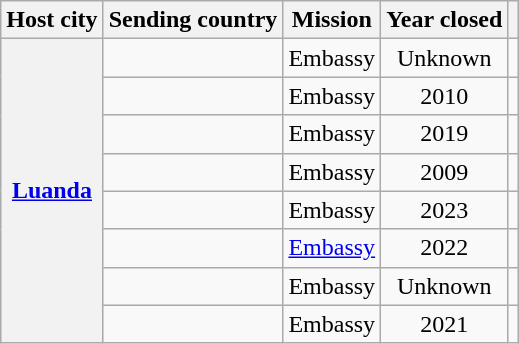<table class="wikitable plainrowheaders">
<tr>
<th scope="col">Host city</th>
<th scope="col">Sending country</th>
<th scope="col">Mission</th>
<th scope="col">Year closed</th>
<th scope="col"></th>
</tr>
<tr>
<th rowspan="8"><a href='#'>Luanda</a></th>
<td></td>
<td style="text-align:center;">Embassy</td>
<td style="text-align:center;">Unknown</td>
<td style="text-align:center;"></td>
</tr>
<tr>
<td></td>
<td style="text-align:center;">Embassy</td>
<td style="text-align:center;">2010</td>
<td style="text-align:center;"></td>
</tr>
<tr>
<td></td>
<td style="text-align:center;">Embassy</td>
<td style="text-align:center;">2019</td>
<td style="text-align:center;"></td>
</tr>
<tr>
<td></td>
<td style="text-align:center;">Embassy</td>
<td style="text-align:center;">2009</td>
<td style="text-align:center;"></td>
</tr>
<tr>
<td></td>
<td style="text-align:center;">Embassy</td>
<td style="text-align:center;">2023</td>
<td style="text-align:center;"></td>
</tr>
<tr>
<td></td>
<td style="text-align:center;"><a href='#'>Embassy</a></td>
<td style="text-align:center;">2022</td>
<td style="text-align:center;"></td>
</tr>
<tr>
<td></td>
<td style="text-align:center;">Embassy</td>
<td style="text-align:center;">Unknown</td>
<td style="text-align:center;"></td>
</tr>
<tr>
<td></td>
<td style="text-align:center;">Embassy</td>
<td style="text-align:center;">2021</td>
<td style="text-align:center;"></td>
</tr>
</table>
